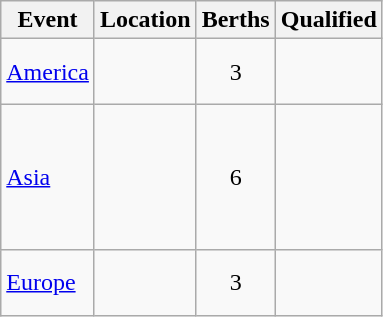<table class="wikitable">
<tr>
<th>Event</th>
<th>Location</th>
<th>Berths</th>
<th>Qualified</th>
</tr>
<tr>
<td><a href='#'>America</a></td>
<td></td>
<td align=center>3</td>
<td><s></s><br><br></td>
</tr>
<tr>
<td><a href='#'>Asia</a></td>
<td></td>
<td align=center>6</td>
<td><br><br><br><br><br></td>
</tr>
<tr>
<td><a href='#'>Europe</a></td>
<td></td>
<td align=center>3</td>
<td><br><br></td>
</tr>
</table>
